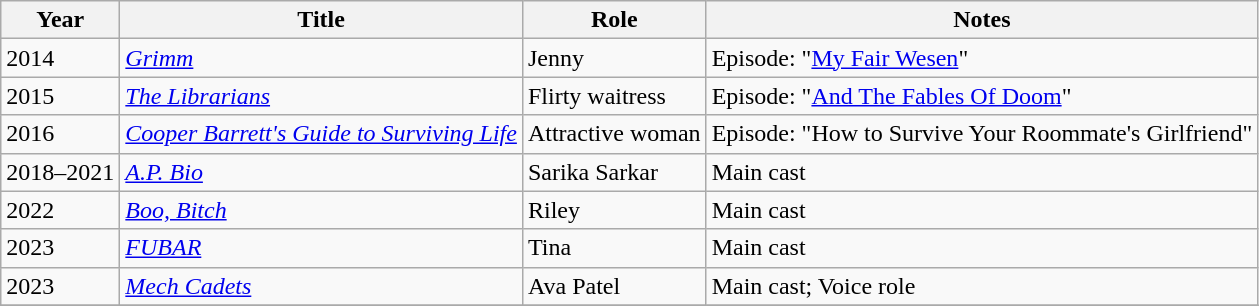<table class="wikitable">
<tr>
<th>Year</th>
<th>Title</th>
<th>Role</th>
<th class="unsortable">Notes</th>
</tr>
<tr>
<td>2014</td>
<td><em><a href='#'>Grimm</a></em></td>
<td>Jenny</td>
<td>Episode: "<a href='#'>My Fair Wesen</a>"</td>
</tr>
<tr>
<td>2015</td>
<td><em><a href='#'>The Librarians</a></em></td>
<td>Flirty waitress</td>
<td>Episode: "<a href='#'>And The Fables Of Doom</a>"</td>
</tr>
<tr>
<td>2016</td>
<td><em><a href='#'>Cooper Barrett's Guide to Surviving Life</a></em></td>
<td>Attractive woman</td>
<td>Episode: "How to Survive Your Roommate's Girlfriend"</td>
</tr>
<tr>
<td>2018–2021</td>
<td><em><a href='#'>A.P. Bio</a></em></td>
<td>Sarika Sarkar</td>
<td>Main cast</td>
</tr>
<tr>
<td>2022</td>
<td><em><a href='#'>Boo, Bitch</a></em></td>
<td>Riley</td>
<td>Main cast</td>
</tr>
<tr>
<td>2023</td>
<td><em><a href='#'>FUBAR</a></em></td>
<td>Tina</td>
<td>Main cast</td>
</tr>
<tr>
<td>2023</td>
<td><em><a href='#'>Mech Cadets</a></em></td>
<td>Ava Patel</td>
<td>Main cast; Voice role</td>
</tr>
<tr>
</tr>
</table>
